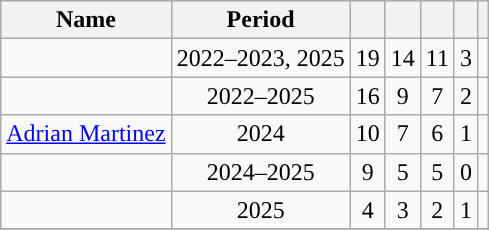<table class="wikitable sortable" style="text-align:center">
<tr>
<th scope="col">Name</th>
<th scope="col">Period</th>
<th scope="col"></th>
<th scope="col"></th>
<th scope="col"></th>
<th scope="col"></th>
<th scope="col"></th>
</tr>
<tr>
<td></td>
<td>2022–2023, 2025</td>
<td>19</td>
<td>14</td>
<td>11</td>
<td>3</td>
<td></td>
</tr>
<tr>
<td></td>
<td>2022–2025</td>
<td>16</td>
<td>9</td>
<td>7</td>
<td>2</td>
<td></td>
</tr>
<tr>
<td><a href='#'>Adrian Martinez</a></td>
<td>2024</td>
<td>10</td>
<td>7</td>
<td>6</td>
<td>1</td>
<td></td>
</tr>
<tr>
<td></td>
<td>2024–2025</td>
<td>9</td>
<td>5</td>
<td>5</td>
<td>0</td>
<td></td>
</tr>
<tr>
<td></td>
<td>2025</td>
<td>4</td>
<td>3</td>
<td>2</td>
<td>1</td>
<td></td>
</tr>
<tr>
</tr>
</table>
